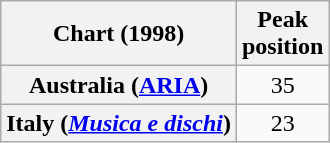<table class="wikitable sortable plainrowheaders" style="text-align:center;">
<tr>
<th>Chart (1998)</th>
<th>Peak<br>position</th>
</tr>
<tr>
<th scope="row">Australia (<a href='#'>ARIA</a>)</th>
<td>35</td>
</tr>
<tr>
<th scope="row">Italy (<em><a href='#'>Musica e dischi</a></em>)<br></th>
<td>23</td>
</tr>
</table>
